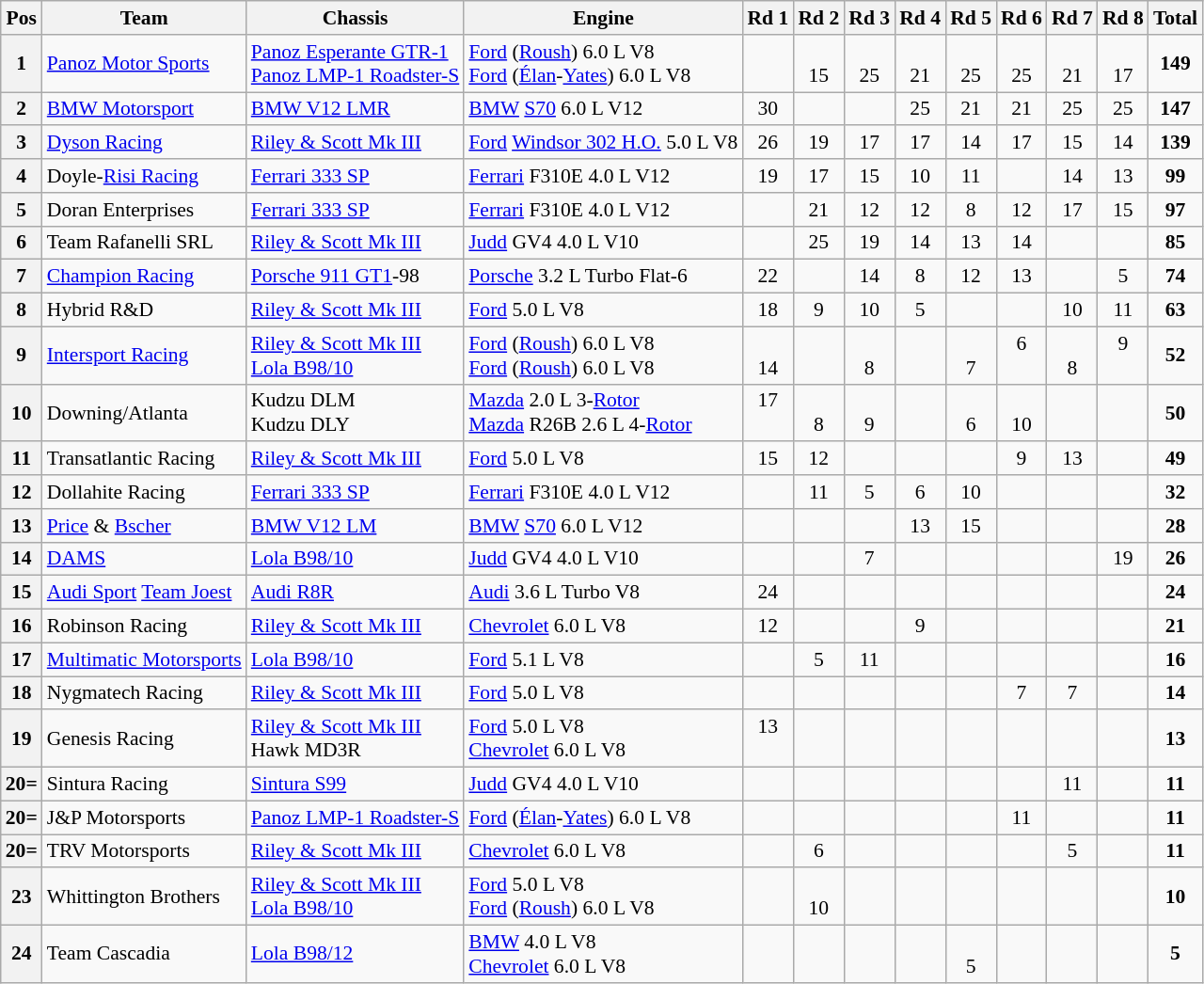<table class="wikitable" style="font-size: 90%;">
<tr>
<th>Pos</th>
<th>Team</th>
<th>Chassis</th>
<th>Engine</th>
<th>Rd 1</th>
<th>Rd 2</th>
<th>Rd 3</th>
<th>Rd 4</th>
<th>Rd 5</th>
<th>Rd 6</th>
<th>Rd 7</th>
<th>Rd 8</th>
<th>Total</th>
</tr>
<tr>
<th>1</th>
<td> <a href='#'>Panoz Motor Sports</a></td>
<td><a href='#'>Panoz Esperante GTR-1</a><br><a href='#'>Panoz LMP-1 Roadster-S</a></td>
<td><a href='#'>Ford</a> (<a href='#'>Roush</a>) 6.0 L V8<br><a href='#'>Ford</a> (<a href='#'>Élan</a>-<a href='#'>Yates</a>) 6.0 L V8</td>
<td></td>
<td align="center"><br>15</td>
<td align="center"><br>25</td>
<td align="center"><br>21</td>
<td align="center"><br>25</td>
<td align="center"><br>25</td>
<td align="center"><br>21</td>
<td align="center"><br>17</td>
<td align="center"><strong>149</strong></td>
</tr>
<tr>
<th>2</th>
<td> <a href='#'>BMW Motorsport</a></td>
<td><a href='#'>BMW V12 LMR</a></td>
<td><a href='#'>BMW</a> <a href='#'>S70</a> 6.0 L V12</td>
<td align="center">30</td>
<td></td>
<td></td>
<td align="center">25</td>
<td align="center">21</td>
<td align="center">21</td>
<td align="center">25</td>
<td align="center">25</td>
<td align="center"><strong>147</strong></td>
</tr>
<tr>
<th>3</th>
<td> <a href='#'>Dyson Racing</a></td>
<td><a href='#'>Riley & Scott Mk III</a></td>
<td><a href='#'>Ford</a> <a href='#'>Windsor 302 H.O.</a> 5.0 L V8</td>
<td align="center">26</td>
<td align="center">19</td>
<td align="center">17</td>
<td align="center">17</td>
<td align="center">14</td>
<td align="center">17</td>
<td align="center">15</td>
<td align="center">14</td>
<td align="center"><strong>139</strong></td>
</tr>
<tr>
<th>4</th>
<td> Doyle-<a href='#'>Risi Racing</a></td>
<td><a href='#'>Ferrari 333 SP</a></td>
<td><a href='#'>Ferrari</a> F310E 4.0 L V12</td>
<td align="center">19</td>
<td align="center">17</td>
<td align="center">15</td>
<td align="center">10</td>
<td align="center">11</td>
<td></td>
<td align="center">14</td>
<td align="center">13</td>
<td align="center"><strong>99</strong></td>
</tr>
<tr>
<th>5</th>
<td> Doran Enterprises</td>
<td><a href='#'>Ferrari 333 SP</a></td>
<td><a href='#'>Ferrari</a> F310E 4.0 L V12</td>
<td></td>
<td align="center">21</td>
<td align="center">12</td>
<td align="center">12</td>
<td align="center">8</td>
<td align="center">12</td>
<td align="center">17</td>
<td align="center">15</td>
<td align="center"><strong>97</strong></td>
</tr>
<tr>
<th>6</th>
<td> Team Rafanelli SRL</td>
<td><a href='#'>Riley & Scott Mk III</a></td>
<td><a href='#'>Judd</a> GV4 4.0 L V10</td>
<td></td>
<td align="center">25</td>
<td align="center">19</td>
<td align="center">14</td>
<td align="center">13</td>
<td align="center">14</td>
<td></td>
<td></td>
<td align="center"><strong>85</strong></td>
</tr>
<tr>
<th>7</th>
<td> <a href='#'>Champion Racing</a></td>
<td><a href='#'>Porsche 911 GT1</a>-98</td>
<td><a href='#'>Porsche</a> 3.2 L Turbo Flat-6</td>
<td align="center">22</td>
<td></td>
<td align="center">14</td>
<td align="center">8</td>
<td align="center">12</td>
<td align="center">13</td>
<td></td>
<td align="center">5</td>
<td align="center"><strong>74</strong></td>
</tr>
<tr>
<th>8</th>
<td> Hybrid R&D</td>
<td><a href='#'>Riley & Scott Mk III</a></td>
<td><a href='#'>Ford</a> 5.0 L V8</td>
<td align="center">18</td>
<td align="center">9</td>
<td align="center">10</td>
<td align="center">5</td>
<td></td>
<td></td>
<td align="center">10</td>
<td align="center">11</td>
<td align="center"><strong>63</strong></td>
</tr>
<tr>
<th>9</th>
<td> <a href='#'>Intersport Racing</a></td>
<td><a href='#'>Riley & Scott Mk III</a><br><a href='#'>Lola B98/10</a></td>
<td><a href='#'>Ford</a> (<a href='#'>Roush</a>) 6.0 L V8<br><a href='#'>Ford</a> (<a href='#'>Roush</a>) 6.0 L V8</td>
<td align="center"><br>14</td>
<td></td>
<td align="center"><br>8</td>
<td></td>
<td align="center"><br>7</td>
<td align="center">6<br><br></td>
<td align="center"><br>8</td>
<td align="center">9<br><br></td>
<td align="center"><strong>52</strong></td>
</tr>
<tr>
<th>10</th>
<td> Downing/Atlanta</td>
<td>Kudzu DLM<br>Kudzu DLY</td>
<td><a href='#'>Mazda</a> 2.0 L 3-<a href='#'>Rotor</a><br><a href='#'>Mazda</a> R26B 2.6 L 4-<a href='#'>Rotor</a></td>
<td align="center">17<br><br></td>
<td align="center"><br>8</td>
<td align="center"><br>9</td>
<td></td>
<td align="center"><br>6</td>
<td align="center"><br>10</td>
<td></td>
<td></td>
<td align="center"><strong>50</strong></td>
</tr>
<tr>
<th>11</th>
<td> Transatlantic Racing</td>
<td><a href='#'>Riley & Scott Mk III</a></td>
<td><a href='#'>Ford</a> 5.0 L V8</td>
<td align="center">15</td>
<td align="center">12</td>
<td></td>
<td></td>
<td></td>
<td align="center">9</td>
<td align="center">13</td>
<td></td>
<td align="center"><strong>49</strong></td>
</tr>
<tr>
<th>12</th>
<td> Dollahite Racing</td>
<td><a href='#'>Ferrari 333 SP</a></td>
<td><a href='#'>Ferrari</a> F310E 4.0 L V12</td>
<td></td>
<td align="center">11</td>
<td align="center">5</td>
<td align="center">6</td>
<td align="center">10</td>
<td></td>
<td></td>
<td></td>
<td align="center"><strong>32</strong></td>
</tr>
<tr>
<th>13</th>
<td> <a href='#'>Price</a> & <a href='#'>Bscher</a></td>
<td><a href='#'>BMW V12 LM</a></td>
<td><a href='#'>BMW</a> <a href='#'>S70</a> 6.0 L V12</td>
<td></td>
<td></td>
<td></td>
<td align="center">13</td>
<td align="center">15</td>
<td></td>
<td></td>
<td></td>
<td align="center"><strong>28</strong></td>
</tr>
<tr>
<th>14</th>
<td> <a href='#'>DAMS</a></td>
<td><a href='#'>Lola B98/10</a></td>
<td><a href='#'>Judd</a> GV4 4.0 L V10</td>
<td></td>
<td></td>
<td align="center">7</td>
<td></td>
<td></td>
<td></td>
<td></td>
<td align="center">19</td>
<td align="center"><strong>26</strong></td>
</tr>
<tr>
<th>15</th>
<td> <a href='#'>Audi Sport</a> <a href='#'>Team Joest</a></td>
<td><a href='#'>Audi R8R</a></td>
<td><a href='#'>Audi</a> 3.6 L Turbo V8</td>
<td align="center">24</td>
<td></td>
<td></td>
<td></td>
<td></td>
<td></td>
<td></td>
<td></td>
<td align="center"><strong>24</strong></td>
</tr>
<tr>
<th>16</th>
<td> Robinson Racing</td>
<td><a href='#'>Riley & Scott Mk III</a></td>
<td><a href='#'>Chevrolet</a> 6.0 L V8</td>
<td align="center">12</td>
<td></td>
<td></td>
<td align="center">9</td>
<td></td>
<td></td>
<td></td>
<td></td>
<td align="center"><strong>21</strong></td>
</tr>
<tr>
<th>17</th>
<td> <a href='#'>Multimatic Motorsports</a></td>
<td><a href='#'>Lola B98/10</a></td>
<td><a href='#'>Ford</a> 5.1 L V8</td>
<td></td>
<td align="center">5</td>
<td align="center">11</td>
<td></td>
<td></td>
<td></td>
<td></td>
<td></td>
<td align="center"><strong>16</strong></td>
</tr>
<tr>
<th>18</th>
<td> Nygmatech Racing</td>
<td><a href='#'>Riley & Scott Mk III</a></td>
<td><a href='#'>Ford</a> 5.0 L V8</td>
<td></td>
<td></td>
<td></td>
<td></td>
<td></td>
<td align="center">7</td>
<td align="center">7</td>
<td></td>
<td align="center"><strong>14</strong></td>
</tr>
<tr>
<th>19</th>
<td> Genesis Racing</td>
<td><a href='#'>Riley & Scott Mk III</a><br>Hawk MD3R</td>
<td><a href='#'>Ford</a> 5.0 L V8<br><a href='#'>Chevrolet</a> 6.0 L V8</td>
<td align="center">13<br><br></td>
<td></td>
<td></td>
<td></td>
<td></td>
<td></td>
<td></td>
<td></td>
<td align="center"><strong>13</strong></td>
</tr>
<tr>
<th>20=</th>
<td> Sintura Racing</td>
<td><a href='#'>Sintura S99</a></td>
<td><a href='#'>Judd</a> GV4 4.0 L V10</td>
<td></td>
<td></td>
<td></td>
<td></td>
<td></td>
<td></td>
<td align="center">11</td>
<td></td>
<td align="center"><strong>11</strong></td>
</tr>
<tr>
<th>20=</th>
<td> J&P Motorsports</td>
<td><a href='#'>Panoz LMP-1 Roadster-S</a></td>
<td><a href='#'>Ford</a> (<a href='#'>Élan</a>-<a href='#'>Yates</a>) 6.0 L V8</td>
<td></td>
<td></td>
<td></td>
<td></td>
<td></td>
<td align="center">11</td>
<td></td>
<td></td>
<td align="center"><strong>11</strong></td>
</tr>
<tr>
<th>20=</th>
<td> TRV Motorsports</td>
<td><a href='#'>Riley & Scott Mk III</a></td>
<td><a href='#'>Chevrolet</a> 6.0 L V8</td>
<td></td>
<td align="center">6</td>
<td></td>
<td></td>
<td></td>
<td></td>
<td align="center">5</td>
<td></td>
<td align="center"><strong>11</strong></td>
</tr>
<tr>
<th>23</th>
<td> Whittington Brothers</td>
<td><a href='#'>Riley & Scott Mk III</a><br><a href='#'>Lola B98/10</a></td>
<td><a href='#'>Ford</a> 5.0 L V8<br><a href='#'>Ford</a> (<a href='#'>Roush</a>) 6.0 L V8</td>
<td></td>
<td align="center"><br>10</td>
<td></td>
<td></td>
<td></td>
<td></td>
<td></td>
<td></td>
<td align="center"><strong>10</strong></td>
</tr>
<tr>
<th>24</th>
<td> Team Cascadia</td>
<td><a href='#'>Lola B98/12</a></td>
<td><a href='#'>BMW</a> 4.0 L V8<br><a href='#'>Chevrolet</a> 6.0 L V8</td>
<td></td>
<td></td>
<td></td>
<td></td>
<td align="center"><br>5</td>
<td></td>
<td></td>
<td></td>
<td align="center"><strong>5</strong></td>
</tr>
</table>
